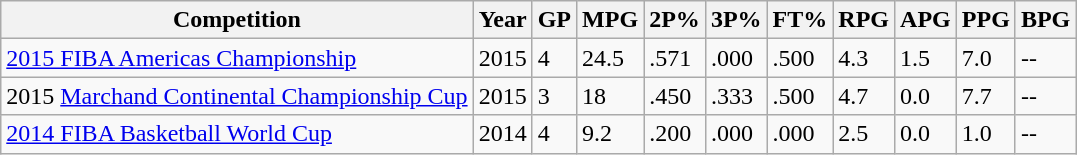<table class="wikitable sortable">
<tr>
<th>Competition</th>
<th>Year</th>
<th>GP</th>
<th>MPG</th>
<th>2P%</th>
<th>3P%</th>
<th>FT%</th>
<th>RPG</th>
<th>APG</th>
<th>PPG</th>
<th>BPG</th>
</tr>
<tr>
<td><a href='#'>2015 FIBA Americas Championship</a></td>
<td>2015</td>
<td>4</td>
<td>24.5</td>
<td>.571</td>
<td>.000</td>
<td>.500</td>
<td>4.3</td>
<td>1.5</td>
<td>7.0</td>
<td>--</td>
</tr>
<tr>
<td>2015 <a href='#'>Marchand Continental Championship Cup</a></td>
<td>2015</td>
<td>3</td>
<td>18</td>
<td>.450</td>
<td>.333</td>
<td>.500</td>
<td>4.7</td>
<td>0.0</td>
<td>7.7</td>
<td>--</td>
</tr>
<tr>
<td><a href='#'>2014 FIBA Basketball World Cup</a></td>
<td>2014</td>
<td>4</td>
<td>9.2</td>
<td>.200</td>
<td>.000</td>
<td>.000</td>
<td>2.5</td>
<td>0.0</td>
<td>1.0</td>
<td>--</td>
</tr>
</table>
